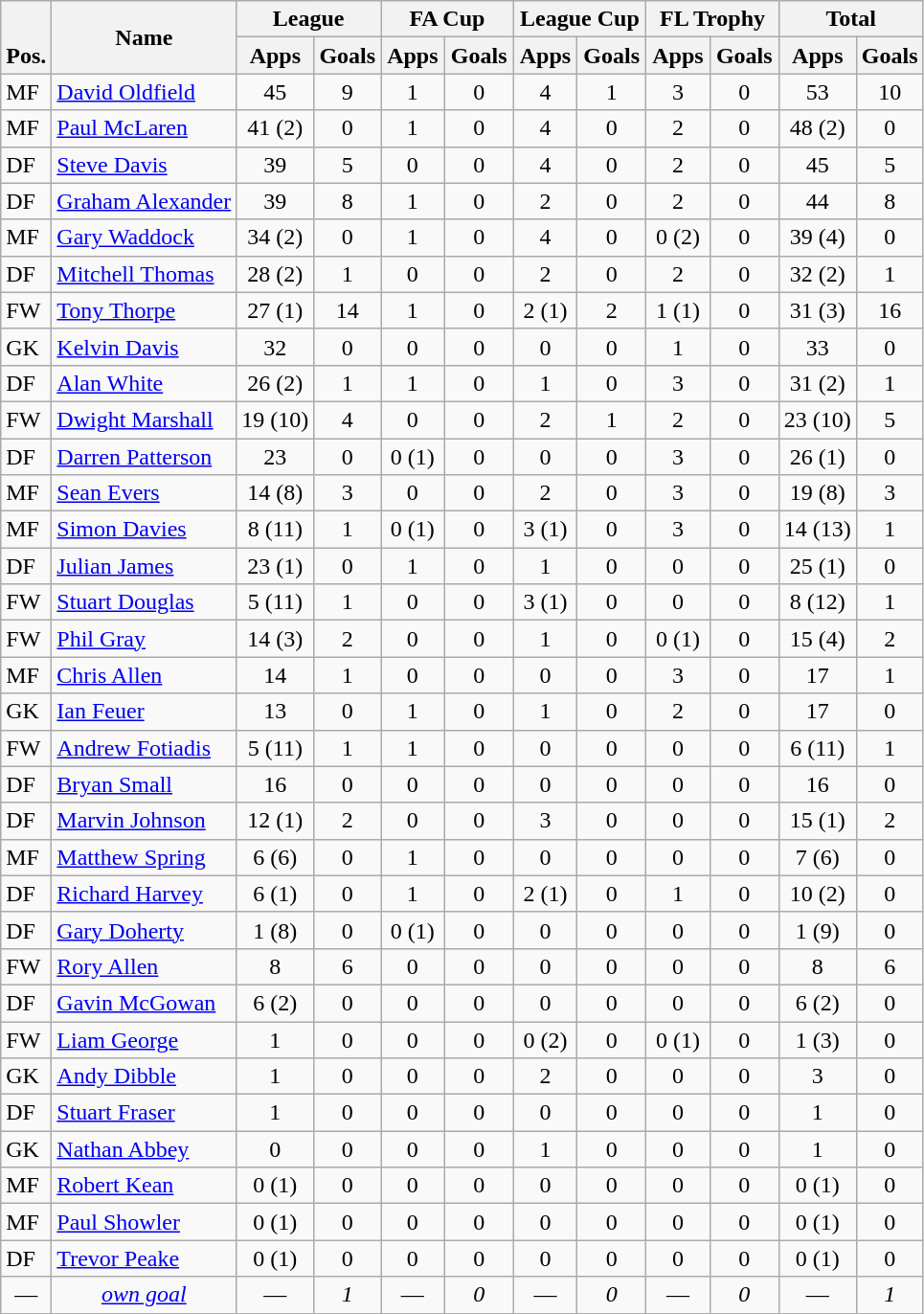<table class="wikitable" style="text-align:center">
<tr>
<th rowspan="2" valign="bottom">Pos.</th>
<th rowspan="2">Name</th>
<th colspan="2" width="85">League</th>
<th colspan="2" width="85">FA Cup</th>
<th colspan="2" width="85">League Cup</th>
<th colspan="2" width="85">FL Trophy</th>
<th colspan="2" width="85">Total</th>
</tr>
<tr>
<th>Apps</th>
<th>Goals</th>
<th>Apps</th>
<th>Goals</th>
<th>Apps</th>
<th>Goals</th>
<th>Apps</th>
<th>Goals</th>
<th>Apps</th>
<th>Goals</th>
</tr>
<tr>
<td align="left">MF</td>
<td align="left"> <a href='#'>David Oldfield</a></td>
<td>45</td>
<td>9</td>
<td>1</td>
<td>0</td>
<td>4</td>
<td>1</td>
<td>3</td>
<td>0</td>
<td>53</td>
<td>10</td>
</tr>
<tr>
<td align="left">MF</td>
<td align="left"> <a href='#'>Paul McLaren</a></td>
<td>41 (2)</td>
<td>0</td>
<td>1</td>
<td>0</td>
<td>4</td>
<td>0</td>
<td>2</td>
<td>0</td>
<td>48 (2)</td>
<td>0</td>
</tr>
<tr>
<td align="left">DF</td>
<td align="left"> <a href='#'>Steve Davis</a></td>
<td>39</td>
<td>5</td>
<td>0</td>
<td>0</td>
<td>4</td>
<td>0</td>
<td>2</td>
<td>0</td>
<td>45</td>
<td>5</td>
</tr>
<tr>
<td align="left">DF</td>
<td align="left"> <a href='#'>Graham Alexander</a></td>
<td>39</td>
<td>8</td>
<td>1</td>
<td>0</td>
<td>2</td>
<td>0</td>
<td>2</td>
<td>0</td>
<td>44</td>
<td>8</td>
</tr>
<tr>
<td align="left">MF</td>
<td align="left"> <a href='#'>Gary Waddock</a></td>
<td>34 (2)</td>
<td>0</td>
<td>1</td>
<td>0</td>
<td>4</td>
<td>0</td>
<td>0 (2)</td>
<td>0</td>
<td>39 (4)</td>
<td>0</td>
</tr>
<tr>
<td align="left">DF</td>
<td align="left"> <a href='#'>Mitchell Thomas</a></td>
<td>28 (2)</td>
<td>1</td>
<td>0</td>
<td>0</td>
<td>2</td>
<td>0</td>
<td>2</td>
<td>0</td>
<td>32 (2)</td>
<td>1</td>
</tr>
<tr>
<td align="left">FW</td>
<td align="left"> <a href='#'>Tony Thorpe</a></td>
<td>27 (1)</td>
<td>14</td>
<td>1</td>
<td>0</td>
<td>2 (1)</td>
<td>2</td>
<td>1 (1)</td>
<td>0</td>
<td>31 (3)</td>
<td>16</td>
</tr>
<tr>
<td align="left">GK</td>
<td align="left"> <a href='#'>Kelvin Davis</a></td>
<td>32</td>
<td>0</td>
<td>0</td>
<td>0</td>
<td>0</td>
<td>0</td>
<td>1</td>
<td>0</td>
<td>33</td>
<td>0</td>
</tr>
<tr>
<td align="left">DF</td>
<td align="left"> <a href='#'>Alan White</a></td>
<td>26 (2)</td>
<td>1</td>
<td>1</td>
<td>0</td>
<td>1</td>
<td>0</td>
<td>3</td>
<td>0</td>
<td>31 (2)</td>
<td>1</td>
</tr>
<tr>
<td align="left">FW</td>
<td align="left"> <a href='#'>Dwight Marshall</a></td>
<td>19 (10)</td>
<td>4</td>
<td>0</td>
<td>0</td>
<td>2</td>
<td>1</td>
<td>2</td>
<td>0</td>
<td>23 (10)</td>
<td>5</td>
</tr>
<tr>
<td align="left">DF</td>
<td align="left"> <a href='#'>Darren Patterson</a></td>
<td>23</td>
<td>0</td>
<td>0 (1)</td>
<td>0</td>
<td>0</td>
<td>0</td>
<td>3</td>
<td>0</td>
<td>26 (1)</td>
<td>0</td>
</tr>
<tr>
<td align="left">MF</td>
<td align="left"> <a href='#'>Sean Evers</a></td>
<td>14 (8)</td>
<td>3</td>
<td>0</td>
<td>0</td>
<td>2</td>
<td>0</td>
<td>3</td>
<td>0</td>
<td>19 (8)</td>
<td>3</td>
</tr>
<tr>
<td align="left">MF</td>
<td align="left"> <a href='#'>Simon Davies</a></td>
<td>8 (11)</td>
<td>1</td>
<td>0 (1)</td>
<td>0</td>
<td>3 (1)</td>
<td>0</td>
<td>3</td>
<td>0</td>
<td>14 (13)</td>
<td>1</td>
</tr>
<tr>
<td align="left">DF</td>
<td align="left"> <a href='#'>Julian James</a></td>
<td>23 (1)</td>
<td>0</td>
<td>1</td>
<td>0</td>
<td>1</td>
<td>0</td>
<td>0</td>
<td>0</td>
<td>25 (1)</td>
<td>0</td>
</tr>
<tr>
<td align="left">FW</td>
<td align="left"> <a href='#'>Stuart Douglas</a></td>
<td>5 (11)</td>
<td>1</td>
<td>0</td>
<td>0</td>
<td>3 (1)</td>
<td>0</td>
<td>0</td>
<td>0</td>
<td>8 (12)</td>
<td>1</td>
</tr>
<tr>
<td align="left">FW</td>
<td align="left"> <a href='#'>Phil Gray</a></td>
<td>14 (3)</td>
<td>2</td>
<td>0</td>
<td>0</td>
<td>1</td>
<td>0</td>
<td>0 (1)</td>
<td>0</td>
<td>15 (4)</td>
<td>2</td>
</tr>
<tr>
<td align="left">MF</td>
<td align="left"> <a href='#'>Chris Allen</a></td>
<td>14</td>
<td>1</td>
<td>0</td>
<td>0</td>
<td>0</td>
<td>0</td>
<td>3</td>
<td>0</td>
<td>17</td>
<td>1</td>
</tr>
<tr>
<td align="left">GK</td>
<td align="left"> <a href='#'>Ian Feuer</a></td>
<td>13</td>
<td>0</td>
<td>1</td>
<td>0</td>
<td>1</td>
<td>0</td>
<td>2</td>
<td>0</td>
<td>17</td>
<td>0</td>
</tr>
<tr>
<td align="left">FW</td>
<td align="left"> <a href='#'>Andrew Fotiadis</a></td>
<td>5 (11)</td>
<td>1</td>
<td>1</td>
<td>0</td>
<td>0</td>
<td>0</td>
<td>0</td>
<td>0</td>
<td>6 (11)</td>
<td>1</td>
</tr>
<tr>
<td align="left">DF</td>
<td align="left"> <a href='#'>Bryan Small</a></td>
<td>16</td>
<td>0</td>
<td>0</td>
<td>0</td>
<td>0</td>
<td>0</td>
<td>0</td>
<td>0</td>
<td>16</td>
<td>0</td>
</tr>
<tr>
<td align="left">DF</td>
<td align="left"> <a href='#'>Marvin Johnson</a></td>
<td>12 (1)</td>
<td>2</td>
<td>0</td>
<td>0</td>
<td>3</td>
<td>0</td>
<td>0</td>
<td>0</td>
<td>15 (1)</td>
<td>2</td>
</tr>
<tr>
<td align="left">MF</td>
<td align="left"> <a href='#'>Matthew Spring</a></td>
<td>6 (6)</td>
<td>0</td>
<td>1</td>
<td>0</td>
<td>0</td>
<td>0</td>
<td>0</td>
<td>0</td>
<td>7 (6)</td>
<td>0</td>
</tr>
<tr>
<td align="left">DF</td>
<td align="left"> <a href='#'>Richard Harvey</a></td>
<td>6 (1)</td>
<td>0</td>
<td>1</td>
<td>0</td>
<td>2 (1)</td>
<td>0</td>
<td>1</td>
<td>0</td>
<td>10 (2)</td>
<td>0</td>
</tr>
<tr>
<td align="left">DF</td>
<td align="left"> <a href='#'>Gary Doherty</a></td>
<td>1 (8)</td>
<td>0</td>
<td>0 (1)</td>
<td>0</td>
<td>0</td>
<td>0</td>
<td>0</td>
<td>0</td>
<td>1 (9)</td>
<td>0</td>
</tr>
<tr>
<td align="left">FW</td>
<td align="left"> <a href='#'>Rory Allen</a></td>
<td>8</td>
<td>6</td>
<td>0</td>
<td>0</td>
<td>0</td>
<td>0</td>
<td>0</td>
<td>0</td>
<td>8</td>
<td>6</td>
</tr>
<tr>
<td align="left">DF</td>
<td align="left"> <a href='#'>Gavin McGowan</a></td>
<td>6 (2)</td>
<td>0</td>
<td>0</td>
<td>0</td>
<td>0</td>
<td>0</td>
<td>0</td>
<td>0</td>
<td>6 (2)</td>
<td>0</td>
</tr>
<tr>
<td align="left">FW</td>
<td align="left"> <a href='#'>Liam George</a></td>
<td>1</td>
<td>0</td>
<td>0</td>
<td>0</td>
<td>0 (2)</td>
<td>0</td>
<td>0 (1)</td>
<td>0</td>
<td>1 (3)</td>
<td>0</td>
</tr>
<tr>
<td align="left">GK</td>
<td align="left"> <a href='#'>Andy Dibble</a></td>
<td>1</td>
<td>0</td>
<td>0</td>
<td>0</td>
<td>2</td>
<td>0</td>
<td>0</td>
<td>0</td>
<td>3</td>
<td>0</td>
</tr>
<tr>
<td align="left">DF</td>
<td align="left"> <a href='#'>Stuart Fraser</a></td>
<td>1</td>
<td>0</td>
<td>0</td>
<td>0</td>
<td>0</td>
<td>0</td>
<td>0</td>
<td>0</td>
<td>1</td>
<td>0</td>
</tr>
<tr>
<td align="left">GK</td>
<td align="left"> <a href='#'>Nathan Abbey</a></td>
<td>0</td>
<td>0</td>
<td>0</td>
<td>0</td>
<td>1</td>
<td>0</td>
<td>0</td>
<td>0</td>
<td>1</td>
<td>0</td>
</tr>
<tr>
<td align="left">MF</td>
<td align="left"> <a href='#'>Robert Kean</a></td>
<td>0 (1)</td>
<td>0</td>
<td>0</td>
<td>0</td>
<td>0</td>
<td>0</td>
<td>0</td>
<td>0</td>
<td>0 (1)</td>
<td>0</td>
</tr>
<tr>
<td align="left">MF</td>
<td align="left"> <a href='#'>Paul Showler</a></td>
<td>0 (1)</td>
<td>0</td>
<td>0</td>
<td>0</td>
<td>0</td>
<td>0</td>
<td>0</td>
<td>0</td>
<td>0 (1)</td>
<td>0</td>
</tr>
<tr>
<td align="left">DF</td>
<td align="left"> <a href='#'>Trevor Peake</a></td>
<td>0 (1)</td>
<td>0</td>
<td>0</td>
<td>0</td>
<td>0</td>
<td>0</td>
<td>0</td>
<td>0</td>
<td>0 (1)</td>
<td>0</td>
</tr>
<tr>
<td>—</td>
<td><em><a href='#'>own goal</a></em></td>
<td>—</td>
<td><em>1</em></td>
<td>—</td>
<td><em>0</em></td>
<td>—</td>
<td><em>0</em></td>
<td>—</td>
<td><em>0</em></td>
<td>—</td>
<td><em>1</em></td>
</tr>
</table>
